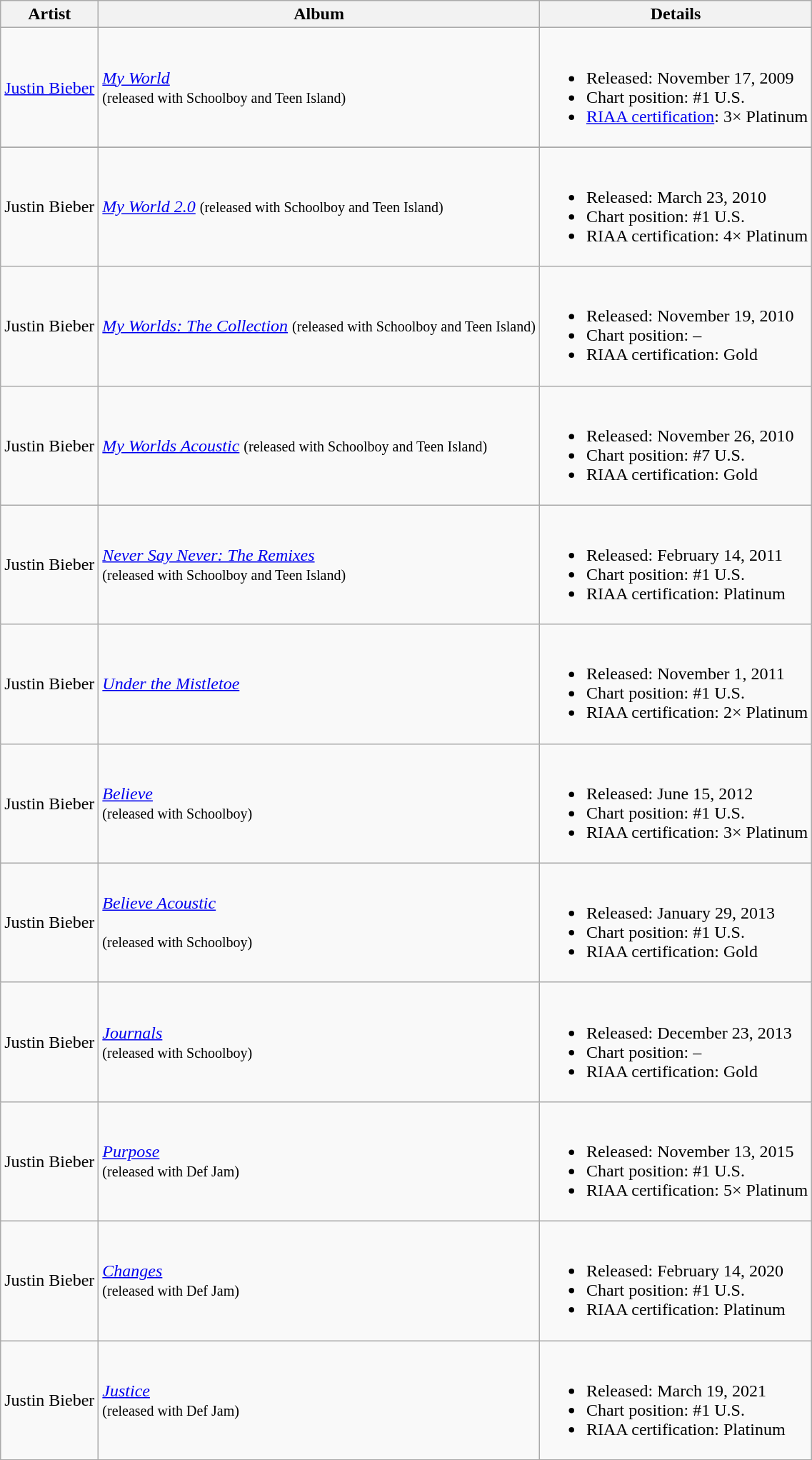<table class="wikitable sortable">
<tr>
<th>Artist</th>
<th>Album</th>
<th class="unsortable">Details</th>
</tr>
<tr>
<td><a href='#'>Justin Bieber</a></td>
<td><em><a href='#'>My World</a></em><br> <small>(released with Schoolboy and Teen Island)</small></td>
<td><br><ul><li>Released: November 17, 2009</li><li>Chart position: #1 U.S.</li><li><a href='#'>RIAA certification</a>: 3× Platinum</li></ul></td>
</tr>
<tr>
</tr>
<tr>
<td>Justin Bieber</td>
<td><em><a href='#'>My World 2.0</a></em> <small>(released with Schoolboy and Teen Island)</small></td>
<td><br><ul><li>Released: March 23, 2010</li><li>Chart position: #1 U.S.</li><li>RIAA certification: 4× Platinum</li></ul></td>
</tr>
<tr>
<td>Justin Bieber</td>
<td><em><a href='#'>My Worlds: The Collection</a></em> <small>(released with Schoolboy and Teen Island)</small></td>
<td><br><ul><li>Released: November 19, 2010</li><li>Chart position: –</li><li>RIAA certification: Gold</li></ul></td>
</tr>
<tr>
<td>Justin Bieber</td>
<td><em><a href='#'>My Worlds Acoustic</a></em> <small>(released with Schoolboy and Teen Island)</small></td>
<td><br><ul><li>Released: November 26, 2010</li><li>Chart position: #7 U.S.</li><li>RIAA certification: Gold</li></ul></td>
</tr>
<tr>
<td>Justin Bieber</td>
<td><em><a href='#'>Never Say Never: The Remixes</a></em><br><small>(released with Schoolboy and Teen Island)</small></td>
<td><br><ul><li>Released: February 14, 2011</li><li>Chart position: #1 U.S.</li><li>RIAA certification: Platinum</li></ul></td>
</tr>
<tr>
<td>Justin Bieber</td>
<td><em><a href='#'>Under the Mistletoe</a></em></td>
<td><br><ul><li>Released: November 1, 2011</li><li>Chart position: #1 U.S.</li><li>RIAA certification: 2× Platinum</li></ul></td>
</tr>
<tr>
<td>Justin Bieber</td>
<td><em><a href='#'>Believe</a></em><br><small>(released with Schoolboy)</small></td>
<td><br><ul><li>Released: June 15, 2012</li><li>Chart position: #1 U.S.</li><li>RIAA certification: 3× Platinum</li></ul></td>
</tr>
<tr>
<td>Justin Bieber</td>
<td><em><a href='#'>Believe Acoustic</a></em><br> <br><small>(released with Schoolboy)</small></td>
<td><br><ul><li>Released: January 29, 2013</li><li>Chart position: #1 U.S.</li><li>RIAA certification: Gold</li></ul></td>
</tr>
<tr>
<td>Justin Bieber</td>
<td><em><a href='#'>Journals</a></em><br><small>(released with Schoolboy)</small></td>
<td><br><ul><li>Released: December 23, 2013</li><li>Chart position: –</li><li>RIAA certification: Gold</li></ul></td>
</tr>
<tr>
<td>Justin Bieber</td>
<td><em><a href='#'>Purpose</a></em><br><small>(released with Def Jam)</small></td>
<td><br><ul><li>Released: November 13, 2015</li><li>Chart position: #1 U.S.</li><li>RIAA certification: 5× Platinum</li></ul></td>
</tr>
<tr>
<td>Justin Bieber</td>
<td><em><a href='#'>Changes</a></em><br><small>(released with Def Jam)</small></td>
<td><br><ul><li>Released: February 14, 2020</li><li>Chart position: #1 U.S.</li><li>RIAA certification: Platinum</li></ul></td>
</tr>
<tr>
<td>Justin Bieber</td>
<td><em><a href='#'>Justice</a></em><br><small>(released with Def Jam)</small></td>
<td><br><ul><li>Released: March 19, 2021</li><li>Chart position: #1 U.S.</li><li>RIAA certification: Platinum</li></ul></td>
</tr>
</table>
